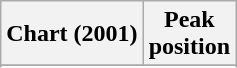<table class="wikitable plainrowheaders sortable" style="text-align:center;">
<tr>
<th>Chart (2001)</th>
<th>Peak<br>position</th>
</tr>
<tr>
</tr>
<tr>
</tr>
<tr>
</tr>
<tr>
</tr>
</table>
